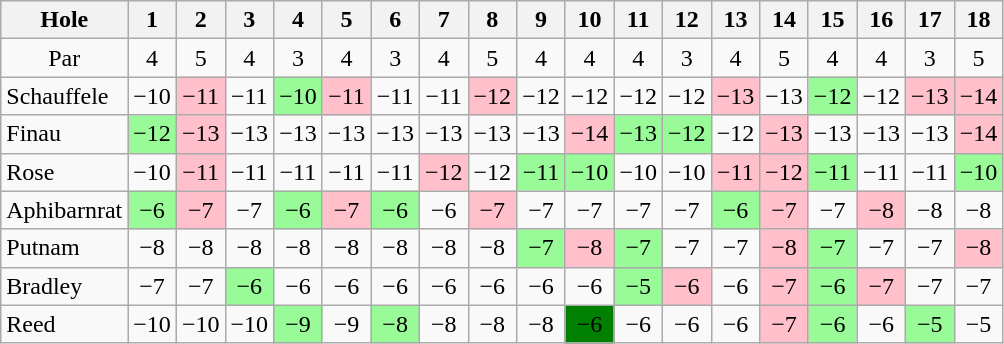<table class="wikitable" style="text-align:center">
<tr>
<th>Hole</th>
<th>1</th>
<th>2</th>
<th>3</th>
<th>4</th>
<th>5</th>
<th>6</th>
<th>7</th>
<th>8</th>
<th>9</th>
<th>10</th>
<th>11</th>
<th>12</th>
<th>13</th>
<th>14</th>
<th>15</th>
<th>16</th>
<th>17</th>
<th>18</th>
</tr>
<tr>
<td>Par</td>
<td>4</td>
<td>5</td>
<td>4</td>
<td>3</td>
<td>4</td>
<td>3</td>
<td>4</td>
<td>5</td>
<td>4</td>
<td>4</td>
<td>4</td>
<td>3</td>
<td>4</td>
<td>5</td>
<td>4</td>
<td>4</td>
<td>3</td>
<td>5</td>
</tr>
<tr>
<td align=left> Schauffele</td>
<td>−10</td>
<td style="background: Pink;">−11</td>
<td>−11</td>
<td style="background: PaleGreen;">−10</td>
<td style="background: Pink;">−11</td>
<td>−11</td>
<td>−11</td>
<td style="background: Pink;">−12</td>
<td>−12</td>
<td>−12</td>
<td>−12</td>
<td>−12</td>
<td style="background: Pink;">−13</td>
<td>−13</td>
<td style="background: PaleGreen;">−12</td>
<td>−12</td>
<td style="background: Pink;">−13</td>
<td style="background: Pink;">−14</td>
</tr>
<tr>
<td align=left> Finau</td>
<td style="background: PaleGreen;">−12</td>
<td style="background: Pink;">−13</td>
<td>−13</td>
<td>−13</td>
<td>−13</td>
<td>−13</td>
<td>−13</td>
<td>−13</td>
<td>−13</td>
<td style="background: Pink;">−14</td>
<td style="background: PaleGreen;">−13</td>
<td style="background: PaleGreen;">−12</td>
<td>−12</td>
<td style="background: Pink;">−13</td>
<td>−13</td>
<td>−13</td>
<td>−13</td>
<td style="background: Pink;">−14</td>
</tr>
<tr>
<td align=left> Rose</td>
<td>−10</td>
<td style="background: Pink;">−11</td>
<td>−11</td>
<td>−11</td>
<td>−11</td>
<td>−11</td>
<td style="background: Pink;">−12</td>
<td>−12</td>
<td style="background: PaleGreen;">−11</td>
<td style="background: PaleGreen;">−10</td>
<td>−10</td>
<td>−10</td>
<td style="background: Pink;">−11</td>
<td style="background: Pink;">−12</td>
<td style="background: PaleGreen;">−11</td>
<td>−11</td>
<td>−11</td>
<td style="background: PaleGreen;">−10</td>
</tr>
<tr>
<td align=left> Aphibarnrat</td>
<td style="background: PaleGreen;">−6</td>
<td style="background: Pink;">−7</td>
<td>−7</td>
<td style="background: PaleGreen;">−6</td>
<td style="background: Pink;">−7</td>
<td style="background: PaleGreen;">−6</td>
<td>−6</td>
<td style="background: Pink;">−7</td>
<td>−7</td>
<td>−7</td>
<td>−7</td>
<td>−7</td>
<td style="background: PaleGreen;">−6</td>
<td style="background: Pink;">−7</td>
<td>−7</td>
<td style="background: Pink;">−8</td>
<td>−8</td>
<td>−8</td>
</tr>
<tr>
<td align=left> Putnam</td>
<td>−8</td>
<td>−8</td>
<td>−8</td>
<td>−8</td>
<td>−8</td>
<td>−8</td>
<td>−8</td>
<td>−8</td>
<td style="background: PaleGreen;">−7</td>
<td style="background: Pink;">−8</td>
<td style="background: PaleGreen;">−7</td>
<td>−7</td>
<td>−7</td>
<td style="background: Pink;">−8</td>
<td style="background: PaleGreen;">−7</td>
<td>−7</td>
<td>−7</td>
<td style="background: Pink;">−8</td>
</tr>
<tr>
<td align=left> Bradley</td>
<td>−7</td>
<td>−7</td>
<td style="background: PaleGreen;">−6</td>
<td>−6</td>
<td>−6</td>
<td>−6</td>
<td>−6</td>
<td>−6</td>
<td>−6</td>
<td>−6</td>
<td style="background: PaleGreen;">−5</td>
<td style="background: Pink;">−6</td>
<td>−6</td>
<td style="background: Pink;">−7</td>
<td style="background: PaleGreen;">−6</td>
<td style="background: Pink;">−7</td>
<td>−7</td>
<td>−7</td>
</tr>
<tr>
<td align=left> Reed</td>
<td>−10</td>
<td>−10</td>
<td>−10</td>
<td style="background: PaleGreen;">−9</td>
<td>−9</td>
<td style="background: PaleGreen;">−8</td>
<td>−8</td>
<td>−8</td>
<td>−8</td>
<td style="background: Green;">−6</td>
<td>−6</td>
<td>−6</td>
<td>−6</td>
<td style="background: Pink;">−7</td>
<td style="background: PaleGreen;">−6</td>
<td>−6</td>
<td style="background: PaleGreen;">−5</td>
<td>−5</td>
</tr>
</table>
